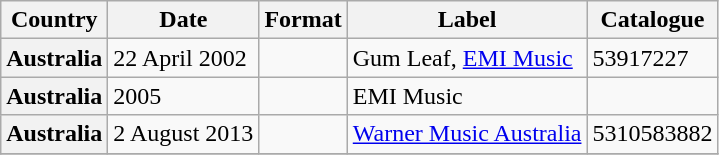<table class="wikitable plainrowheaders">
<tr>
<th scope="col">Country</th>
<th scope="col">Date</th>
<th scope="col">Format</th>
<th scope="col">Label</th>
<th scope="col">Catalogue</th>
</tr>
<tr>
<th scope="row">Australia</th>
<td>22 April 2002 </td>
<td></td>
<td>Gum Leaf, <a href='#'>EMI Music</a></td>
<td>53917227</td>
</tr>
<tr>
<th scope="row">Australia</th>
<td>2005</td>
<td></td>
<td>EMI Music</td>
<td></td>
</tr>
<tr>
<th scope="row">Australia</th>
<td>2 August 2013</td>
<td></td>
<td><a href='#'>Warner Music Australia</a></td>
<td>5310583882</td>
</tr>
<tr>
</tr>
</table>
